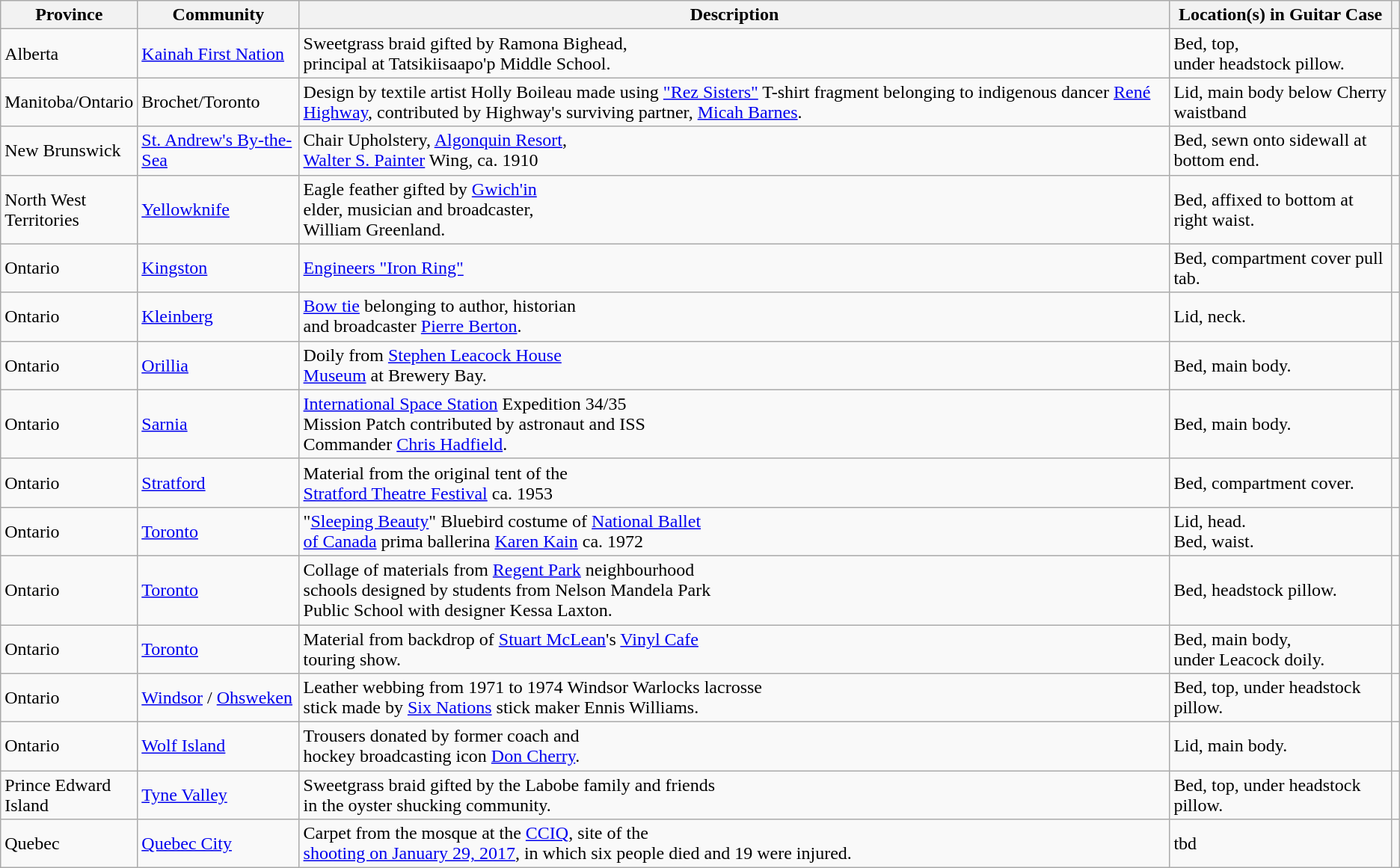<table class="wikitable sortable">
<tr>
<th>Province</th>
<th>Community</th>
<th>Description</th>
<th>Location(s) in Guitar Case</th>
<th></th>
</tr>
<tr>
<td>Alberta</td>
<td><a href='#'>Kainah First Nation</a></td>
<td>Sweetgrass braid gifted by Ramona Bighead,<br>principal at Tatsikiisaapo'p Middle School.</td>
<td>Bed, top,<br>under headstock pillow.</td>
<td></td>
</tr>
<tr>
<td>Manitoba/Ontario</td>
<td>Brochet/Toronto</td>
<td>Design by textile artist Holly Boileau made using <a href='#'>"Rez Sisters"</a> T-shirt fragment belonging to indigenous dancer <a href='#'>René Highway</a>, contributed by Highway's surviving partner, <a href='#'>Micah Barnes</a>.</td>
<td>Lid, main body below Cherry waistband</td>
<td></td>
</tr>
<tr>
<td>New Brunswick</td>
<td><a href='#'>St. Andrew's By-the-Sea</a></td>
<td>Chair Upholstery, <a href='#'>Algonquin Resort</a>,<br><a href='#'>Walter S. Painter</a> Wing, ca. 1910</td>
<td>Bed, sewn onto sidewall at bottom end.</td>
<td></td>
</tr>
<tr>
<td>North West<br>Territories</td>
<td><a href='#'>Yellowknife</a></td>
<td>Eagle feather gifted by <a href='#'>Gwich'in</a><br>elder, musician and broadcaster,<br>William Greenland.</td>
<td>Bed, affixed to bottom at right waist.</td>
<td></td>
</tr>
<tr>
<td>Ontario</td>
<td><a href='#'>Kingston</a></td>
<td><a href='#'>Engineers "Iron Ring"</a></td>
<td>Bed, compartment cover pull tab.</td>
<td></td>
</tr>
<tr>
<td>Ontario</td>
<td><a href='#'>Kleinberg</a></td>
<td><a href='#'>Bow tie</a> belonging to author, historian<br>and broadcaster <a href='#'>Pierre Berton</a>.</td>
<td>Lid, neck.</td>
<td></td>
</tr>
<tr>
<td>Ontario</td>
<td><a href='#'>Orillia</a></td>
<td>Doily from <a href='#'>Stephen Leacock House</a><br><a href='#'>Museum</a> at Brewery Bay.</td>
<td>Bed, main body.</td>
<td></td>
</tr>
<tr>
<td>Ontario</td>
<td><a href='#'>Sarnia</a></td>
<td><a href='#'>International Space Station</a> Expedition 34/35<br>Mission Patch contributed by astronaut and ISS<br>Commander <a href='#'>Chris Hadfield</a>.</td>
<td>Bed, main body.</td>
<td></td>
</tr>
<tr>
<td>Ontario</td>
<td><a href='#'>Stratford</a></td>
<td>Material from the original tent of the<br><a href='#'>Stratford Theatre Festival</a> ca. 1953</td>
<td>Bed, compartment cover.</td>
<td></td>
</tr>
<tr>
<td>Ontario</td>
<td><a href='#'>Toronto</a></td>
<td>"<a href='#'>Sleeping Beauty</a>" Bluebird costume of <a href='#'>National Ballet</a><br><a href='#'>of Canada</a> prima ballerina <a href='#'>Karen Kain</a> ca. 1972</td>
<td>Lid, head.<br>Bed, waist.</td>
<td></td>
</tr>
<tr>
<td>Ontario</td>
<td><a href='#'>Toronto</a></td>
<td>Collage of materials from <a href='#'>Regent Park</a> neighbourhood<br>schools designed by students from Nelson Mandela Park<br>Public School with designer Kessa Laxton.</td>
<td>Bed, headstock pillow.</td>
<td></td>
</tr>
<tr>
<td>Ontario</td>
<td><a href='#'>Toronto</a></td>
<td>Material from backdrop of <a href='#'>Stuart McLean</a>'s <a href='#'>Vinyl Cafe</a><br>touring show.</td>
<td>Bed, main body,<br>under Leacock doily.</td>
<td></td>
</tr>
<tr>
<td>Ontario</td>
<td><a href='#'>Windsor</a> / <a href='#'>Ohsweken</a></td>
<td>Leather webbing from 1971 to 1974 Windsor Warlocks lacrosse<br>stick made by <a href='#'>Six Nations</a> stick maker Ennis Williams.</td>
<td>Bed, top, under headstock pillow.</td>
<td></td>
</tr>
<tr>
<td>Ontario</td>
<td><a href='#'>Wolf Island</a></td>
<td>Trousers donated by  former coach and<br>hockey broadcasting icon <a href='#'>Don Cherry</a>.</td>
<td>Lid, main body.</td>
<td></td>
</tr>
<tr>
<td>Prince Edward<br>Island</td>
<td><a href='#'>Tyne Valley</a></td>
<td>Sweetgrass braid gifted by the Labobe family and friends<br>in the oyster shucking community.</td>
<td>Bed, top, under headstock pillow.</td>
<td></td>
</tr>
<tr>
<td>Quebec</td>
<td><a href='#'>Quebec City</a></td>
<td>Carpet from the mosque at the <a href='#'>CCIQ</a>, site of the<br><a href='#'>shooting on January 29, 2017</a>, in which six people died and 19 were injured.</td>
<td>tbd</td>
<td></td>
</tr>
</table>
